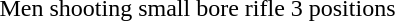<table>
<tr>
<td>Men shooting small bore rifle 3 positions</td>
<td></td>
<td></td>
<td></td>
</tr>
</table>
